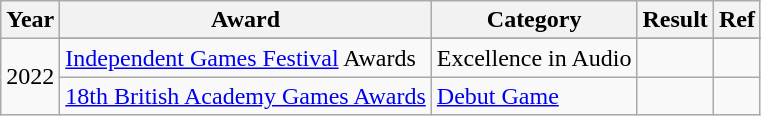<table class="wikitable sortable">
<tr>
<th>Year</th>
<th>Award</th>
<th>Category</th>
<th>Result</th>
<th>Ref</th>
</tr>
<tr>
<td rowspan="3" style="text-align:center;">2022</td>
</tr>
<tr>
<td><a href='#'>Independent Games Festival</a> Awards</td>
<td>Excellence in Audio</td>
<td></td>
<td></td>
</tr>
<tr>
<td><a href='#'>18th British Academy Games Awards</a></td>
<td><a href='#'>Debut Game</a></td>
<td></td>
<td></td>
</tr>
</table>
